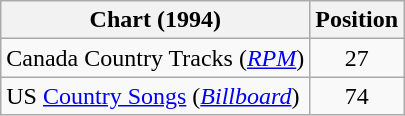<table class="wikitable sortable">
<tr>
<th scope="col">Chart (1994)</th>
<th scope="col">Position</th>
</tr>
<tr>
<td>Canada Country Tracks (<em><a href='#'>RPM</a></em>)</td>
<td align="center">27</td>
</tr>
<tr>
<td>US <a href='#'>Country Songs</a> (<em><a href='#'>Billboard</a></em>)</td>
<td align="center">74</td>
</tr>
</table>
